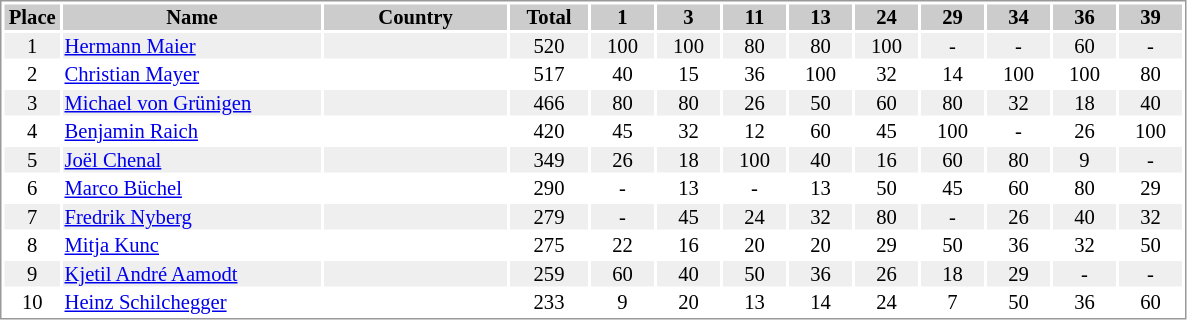<table border="0" style="border: 1px solid #999; background-color:#FFFFFF; text-align:center; font-size:86%; line-height:15px;">
<tr align="center" bgcolor="#CCCCCC">
<th width=35>Place</th>
<th width=170>Name</th>
<th width=120>Country</th>
<th width=50>Total</th>
<th width=40>1</th>
<th width=40>3</th>
<th width=40>11</th>
<th width=40>13</th>
<th width=40>24</th>
<th width=40>29</th>
<th width=40>34</th>
<th width=40>36</th>
<th width=40>39</th>
</tr>
<tr bgcolor="#EFEFEF">
<td>1</td>
<td align="left"><a href='#'>Hermann Maier</a></td>
<td align="left"></td>
<td>520</td>
<td>100</td>
<td>100</td>
<td>80</td>
<td>80</td>
<td>100</td>
<td>-</td>
<td>-</td>
<td>60</td>
<td>-</td>
</tr>
<tr>
<td>2</td>
<td align="left"><a href='#'>Christian Mayer</a></td>
<td align="left"></td>
<td>517</td>
<td>40</td>
<td>15</td>
<td>36</td>
<td>100</td>
<td>32</td>
<td>14</td>
<td>100</td>
<td>100</td>
<td>80</td>
</tr>
<tr bgcolor="#EFEFEF">
<td>3</td>
<td align="left"><a href='#'>Michael von Grünigen</a></td>
<td align="left"> </td>
<td>466</td>
<td>80</td>
<td>80</td>
<td>26</td>
<td>50</td>
<td>60</td>
<td>80</td>
<td>32</td>
<td>18</td>
<td>40</td>
</tr>
<tr>
<td>4</td>
<td align="left"><a href='#'>Benjamin Raich</a></td>
<td align="left"></td>
<td>420</td>
<td>45</td>
<td>32</td>
<td>12</td>
<td>60</td>
<td>45</td>
<td>100</td>
<td>-</td>
<td>26</td>
<td>100</td>
</tr>
<tr bgcolor="#EFEFEF">
<td>5</td>
<td align="left"><a href='#'>Joël Chenal</a></td>
<td align="left"></td>
<td>349</td>
<td>26</td>
<td>18</td>
<td>100</td>
<td>40</td>
<td>16</td>
<td>60</td>
<td>80</td>
<td>9</td>
<td>-</td>
</tr>
<tr>
<td>6</td>
<td align="left"><a href='#'>Marco Büchel</a></td>
<td align="left"></td>
<td>290</td>
<td>-</td>
<td>13</td>
<td>-</td>
<td>13</td>
<td>50</td>
<td>45</td>
<td>60</td>
<td>80</td>
<td>29</td>
</tr>
<tr bgcolor="#EFEFEF">
<td>7</td>
<td align="left"><a href='#'>Fredrik Nyberg</a></td>
<td align="left"></td>
<td>279</td>
<td>-</td>
<td>45</td>
<td>24</td>
<td>32</td>
<td>80</td>
<td>-</td>
<td>26</td>
<td>40</td>
<td>32</td>
</tr>
<tr>
<td>8</td>
<td align="left"><a href='#'>Mitja Kunc</a></td>
<td align="left"></td>
<td>275</td>
<td>22</td>
<td>16</td>
<td>20</td>
<td>20</td>
<td>29</td>
<td>50</td>
<td>36</td>
<td>32</td>
<td>50</td>
</tr>
<tr bgcolor="#EFEFEF">
<td>9</td>
<td align="left"><a href='#'>Kjetil André Aamodt</a></td>
<td align="left"></td>
<td>259</td>
<td>60</td>
<td>40</td>
<td>50</td>
<td>36</td>
<td>26</td>
<td>18</td>
<td>29</td>
<td>-</td>
<td>-</td>
</tr>
<tr>
<td>10</td>
<td align="left"><a href='#'>Heinz Schilchegger</a></td>
<td align="left"></td>
<td>233</td>
<td>9</td>
<td>20</td>
<td>13</td>
<td>14</td>
<td>24</td>
<td>7</td>
<td>50</td>
<td>36</td>
<td>60</td>
</tr>
</table>
